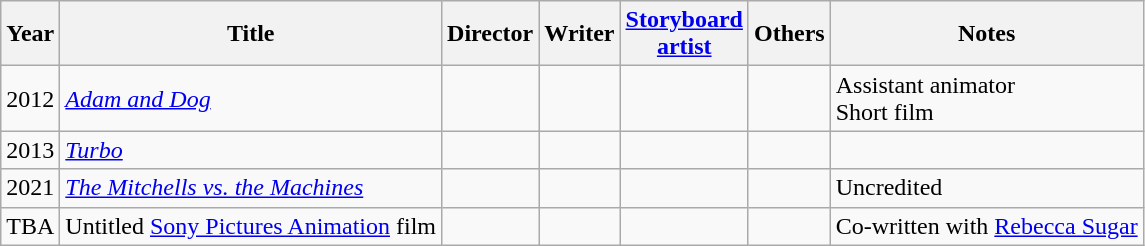<table class="wikitable">
<tr>
<th>Year</th>
<th>Title</th>
<th>Director</th>
<th>Writer</th>
<th><a href='#'>Storyboard<br>artist</a></th>
<th>Others</th>
<th>Notes</th>
</tr>
<tr>
<td>2012</td>
<td><em><a href='#'>Adam and Dog</a></em></td>
<td></td>
<td></td>
<td></td>
<td></td>
<td>Assistant animator<br>Short film</td>
</tr>
<tr>
<td>2013</td>
<td><em><a href='#'>Turbo</a></em></td>
<td></td>
<td></td>
<td></td>
<td></td>
<td></td>
</tr>
<tr>
<td>2021</td>
<td><em><a href='#'>The Mitchells vs. the Machines</a></em></td>
<td></td>
<td></td>
<td></td>
<td></td>
<td>Uncredited</td>
</tr>
<tr>
<td>TBA</td>
<td>Untitled <a href='#'>Sony Pictures Animation</a> film</td>
<td></td>
<td></td>
<td></td>
<td></td>
<td>Co-written with <a href='#'>Rebecca Sugar</a></td>
</tr>
</table>
